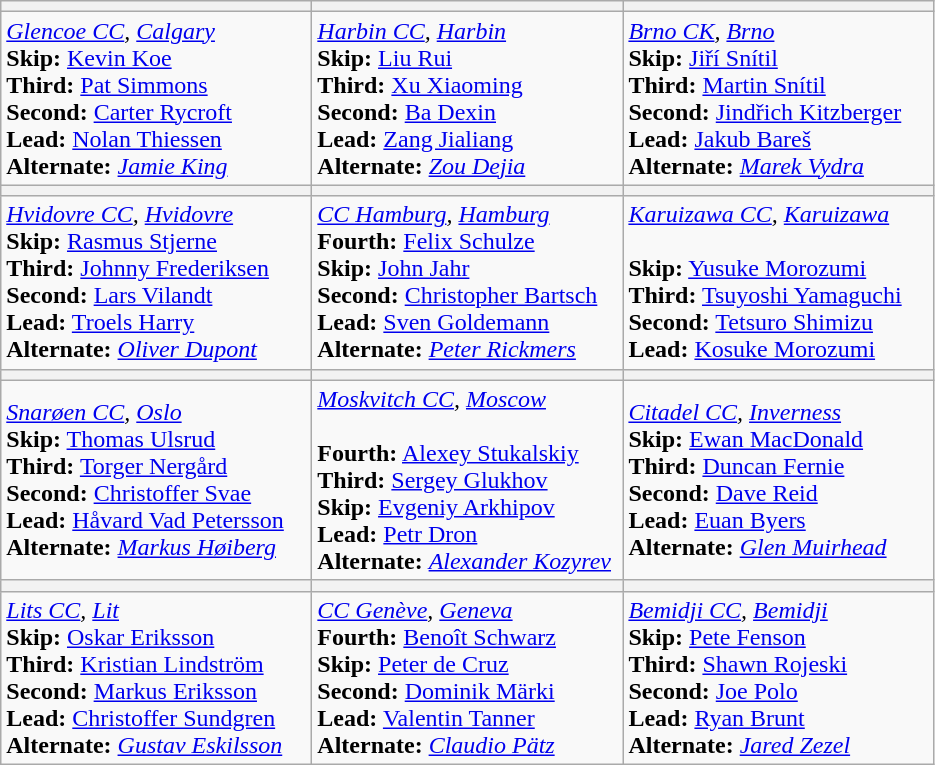<table class=wikitable>
<tr>
<th width=200></th>
<th width=200></th>
<th width=200></th>
</tr>
<tr>
<td><em><a href='#'>Glencoe CC</a>, <a href='#'>Calgary</a></em><br><strong>Skip:</strong> <a href='#'>Kevin Koe</a><br>
<strong>Third:</strong> <a href='#'>Pat Simmons</a><br>
<strong>Second:</strong> <a href='#'>Carter Rycroft</a><br>
<strong>Lead:</strong> <a href='#'>Nolan Thiessen</a><br>
<strong>Alternate:</strong> <em><a href='#'>Jamie King</a></em></td>
<td><em><a href='#'>Harbin CC</a>, <a href='#'>Harbin</a></em><br><strong>Skip:</strong> <a href='#'>Liu Rui</a><br>
<strong>Third:</strong> <a href='#'>Xu Xiaoming</a><br>
<strong>Second:</strong> <a href='#'>Ba Dexin</a><br>
<strong>Lead:</strong> <a href='#'>Zang Jialiang</a><br>
<strong>Alternate:</strong> <em><a href='#'>Zou Dejia</a></em></td>
<td><em><a href='#'>Brno CK</a>, <a href='#'>Brno</a></em><br><strong>Skip:</strong> <a href='#'>Jiří Snítil</a><br>
<strong>Third:</strong> <a href='#'>Martin Snítil</a><br>
<strong>Second:</strong> <a href='#'>Jindřich Kitzberger</a><br>
<strong>Lead:</strong> <a href='#'>Jakub Bareš</a><br>
<strong>Alternate:</strong> <em><a href='#'>Marek Vydra</a></em></td>
</tr>
<tr>
<th width=200></th>
<th width=200></th>
<th width=200></th>
</tr>
<tr>
<td><em><a href='#'>Hvidovre CC</a>, <a href='#'>Hvidovre</a></em><br><strong>Skip:</strong> <a href='#'>Rasmus Stjerne</a><br>
<strong>Third:</strong> <a href='#'>Johnny Frederiksen</a><br>
<strong>Second:</strong> <a href='#'>Lars Vilandt</a> <br>
<strong>Lead:</strong> <a href='#'>Troels Harry</a><br>
<strong>Alternate:</strong> <em><a href='#'>Oliver Dupont</a></em></td>
<td><em><a href='#'>CC Hamburg</a>, <a href='#'>Hamburg</a></em><br><strong>Fourth:</strong> <a href='#'>Felix Schulze</a><br>
<strong>Skip:</strong> <a href='#'>John Jahr</a><br>
<strong>Second:</strong> <a href='#'>Christopher Bartsch</a><br>
<strong>Lead:</strong> <a href='#'>Sven Goldemann</a><br>
<strong>Alternate:</strong> <em><a href='#'>Peter Rickmers</a></em></td>
<td><em><a href='#'>Karuizawa CC</a>, <a href='#'>Karuizawa</a></em> <br><br><strong>Skip:</strong> <a href='#'>Yusuke Morozumi</a><br>
<strong>Third:</strong> <a href='#'>Tsuyoshi Yamaguchi</a><br>
<strong>Second:</strong> <a href='#'>Tetsuro Shimizu</a><br>
<strong>Lead:</strong> <a href='#'>Kosuke Morozumi</a><br></td>
</tr>
<tr>
<th width=200></th>
<th width=200></th>
<th width=200></th>
</tr>
<tr>
<td><em><a href='#'>Snarøen CC</a>, <a href='#'>Oslo</a></em><br><strong>Skip:</strong> <a href='#'>Thomas Ulsrud</a><br>
<strong>Third:</strong> <a href='#'>Torger Nergård</a><br> 
<strong>Second:</strong> <a href='#'>Christoffer Svae</a><br>
<strong>Lead:</strong> <a href='#'>Håvard Vad Petersson</a><br>
<strong>Alternate:</strong> <em><a href='#'>Markus Høiberg</a></em></td>
<td><em><a href='#'>Moskvitch CC</a>, <a href='#'>Moscow</a></em> <br><br><strong>Fourth:</strong> <a href='#'>Alexey Stukalskiy</a><br>
<strong>Third:</strong> <a href='#'>Sergey Glukhov</a><br>
<strong>Skip:</strong> <a href='#'>Evgeniy Arkhipov</a><br>
<strong>Lead:</strong> <a href='#'>Petr Dron</a><br>
<strong>Alternate:</strong> <em><a href='#'>Alexander Kozyrev</a></em></td>
<td><em><a href='#'>Citadel CC</a>, <a href='#'>Inverness</a></em><br><strong>Skip:</strong> <a href='#'>Ewan MacDonald</a><br>
<strong>Third:</strong> <a href='#'>Duncan Fernie</a><br>
<strong>Second:</strong> <a href='#'>Dave Reid</a><br>
<strong>Lead:</strong> <a href='#'>Euan Byers</a><br>
<strong>Alternate:</strong> <em><a href='#'>Glen Muirhead</a></em></td>
</tr>
<tr>
<th width=200></th>
<th width=200></th>
<th width=200></th>
</tr>
<tr>
<td><em><a href='#'>Lits CC</a>, <a href='#'>Lit</a> </em><br><strong>Skip:</strong> <a href='#'>Oskar Eriksson</a><br>
<strong>Third:</strong> <a href='#'>Kristian Lindström</a><br>
<strong>Second:</strong> <a href='#'>Markus Eriksson</a><br>
<strong>Lead:</strong> <a href='#'>Christoffer Sundgren</a><br>
<strong>Alternate:</strong> <em><a href='#'>Gustav Eskilsson</a></em></td>
<td><em><a href='#'>CC Genève</a>, <a href='#'>Geneva</a> </em><br><strong>Fourth:</strong> <a href='#'>Benoît Schwarz</a><br>
<strong>Skip:</strong> <a href='#'>Peter de Cruz</a><br>
<strong>Second:</strong> <a href='#'>Dominik Märki</a><br>
<strong>Lead:</strong> <a href='#'>Valentin Tanner</a><br>
<strong>Alternate:</strong> <em><a href='#'>Claudio Pätz</a></em></td>
<td><em><a href='#'>Bemidji CC</a>, <a href='#'>Bemidji</a> </em><br><strong>Skip:</strong> <a href='#'>Pete Fenson</a><br>
<strong>Third:</strong> <a href='#'>Shawn Rojeski</a><br>
<strong>Second:</strong> <a href='#'>Joe Polo</a><br>
<strong>Lead:</strong> <a href='#'>Ryan Brunt</a><br>
<strong>Alternate:</strong> <em><a href='#'>Jared Zezel</a></em></td>
</tr>
</table>
